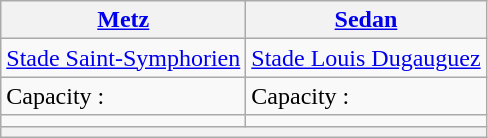<table class="wikitable centre">
<tr>
<th><a href='#'>Metz</a></th>
<th><a href='#'>Sedan</a></th>
</tr>
<tr>
<td><a href='#'>Stade Saint-Symphorien</a></td>
<td><a href='#'>Stade Louis Dugauguez</a></td>
</tr>
<tr>
<td>Capacity : <strong></strong></td>
<td>Capacity : <strong></strong></td>
</tr>
<tr>
<td></td>
<td></td>
</tr>
<tr>
<th colspan="2"></th>
</tr>
</table>
